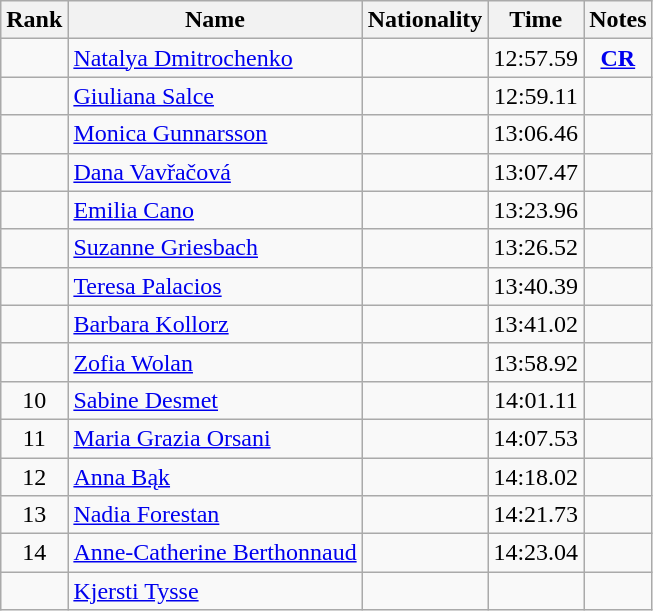<table class="wikitable sortable" style="text-align:center">
<tr>
<th>Rank</th>
<th>Name</th>
<th>Nationality</th>
<th>Time</th>
<th>Notes</th>
</tr>
<tr>
<td></td>
<td align="left"><a href='#'>Natalya Dmitrochenko</a></td>
<td align=left></td>
<td>12:57.59</td>
<td><strong><a href='#'>CR</a></strong></td>
</tr>
<tr>
<td></td>
<td align="left"><a href='#'>Giuliana Salce</a></td>
<td align=left></td>
<td>12:59.11</td>
<td></td>
</tr>
<tr>
<td></td>
<td align="left"><a href='#'>Monica Gunnarsson</a></td>
<td align=left></td>
<td>13:06.46</td>
<td></td>
</tr>
<tr>
<td></td>
<td align="left"><a href='#'>Dana Vavřačová</a></td>
<td align=left></td>
<td>13:07.47</td>
<td></td>
</tr>
<tr>
<td></td>
<td align="left"><a href='#'>Emilia Cano</a></td>
<td align=left></td>
<td>13:23.96</td>
<td></td>
</tr>
<tr>
<td></td>
<td align="left"><a href='#'>Suzanne Griesbach</a></td>
<td align=left></td>
<td>13:26.52</td>
<td></td>
</tr>
<tr>
<td></td>
<td align="left"><a href='#'>Teresa Palacios</a></td>
<td align=left></td>
<td>13:40.39</td>
<td></td>
</tr>
<tr>
<td></td>
<td align="left"><a href='#'>Barbara Kollorz</a></td>
<td align=left></td>
<td>13:41.02</td>
<td></td>
</tr>
<tr>
<td></td>
<td align="left"><a href='#'>Zofia Wolan</a></td>
<td align=left></td>
<td>13:58.92</td>
<td></td>
</tr>
<tr>
<td>10</td>
<td align="left"><a href='#'>Sabine Desmet</a></td>
<td align=left></td>
<td>14:01.11</td>
<td></td>
</tr>
<tr>
<td>11</td>
<td align="left"><a href='#'>Maria Grazia Orsani</a></td>
<td align=left></td>
<td>14:07.53</td>
<td></td>
</tr>
<tr>
<td>12</td>
<td align="left"><a href='#'>Anna Bąk</a></td>
<td align=left></td>
<td>14:18.02</td>
<td></td>
</tr>
<tr>
<td>13</td>
<td align="left"><a href='#'>Nadia Forestan</a></td>
<td align=left></td>
<td>14:21.73</td>
<td></td>
</tr>
<tr>
<td>14</td>
<td align="left"><a href='#'>Anne-Catherine Berthonnaud</a></td>
<td align=left></td>
<td>14:23.04</td>
<td></td>
</tr>
<tr>
<td></td>
<td align="left"><a href='#'>Kjersti Tysse</a></td>
<td align=left></td>
<td></td>
<td></td>
</tr>
</table>
